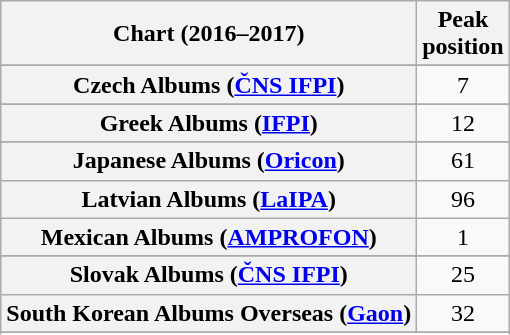<table class="wikitable sortable plainrowheaders" style="text-align:center">
<tr>
<th scope="col">Chart (2016–2017)</th>
<th scope="col">Peak<br> position</th>
</tr>
<tr>
</tr>
<tr>
</tr>
<tr>
</tr>
<tr>
</tr>
<tr>
</tr>
<tr>
</tr>
<tr>
<th scope="row">Czech Albums (<a href='#'>ČNS IFPI</a>)</th>
<td>7</td>
</tr>
<tr>
</tr>
<tr>
</tr>
<tr>
</tr>
<tr>
</tr>
<tr>
</tr>
<tr>
<th scope="row">Greek Albums (<a href='#'>IFPI</a>)</th>
<td>12</td>
</tr>
<tr>
</tr>
<tr>
</tr>
<tr>
</tr>
<tr>
<th scope="row">Japanese Albums (<a href='#'>Oricon</a>)</th>
<td>61</td>
</tr>
<tr>
<th scope="row">Latvian Albums (<a href='#'>LaIPA</a>)</th>
<td>96</td>
</tr>
<tr>
<th scope="row">Mexican Albums (<a href='#'>AMPROFON</a>)</th>
<td>1</td>
</tr>
<tr>
</tr>
<tr>
</tr>
<tr>
</tr>
<tr>
</tr>
<tr>
</tr>
<tr>
<th scope="row">Slovak Albums (<a href='#'>ČNS IFPI</a>)</th>
<td>25</td>
</tr>
<tr>
<th scope="row">South Korean Albums Overseas (<a href='#'>Gaon</a>)</th>
<td>32</td>
</tr>
<tr>
</tr>
<tr>
</tr>
<tr>
</tr>
<tr>
</tr>
<tr>
</tr>
</table>
